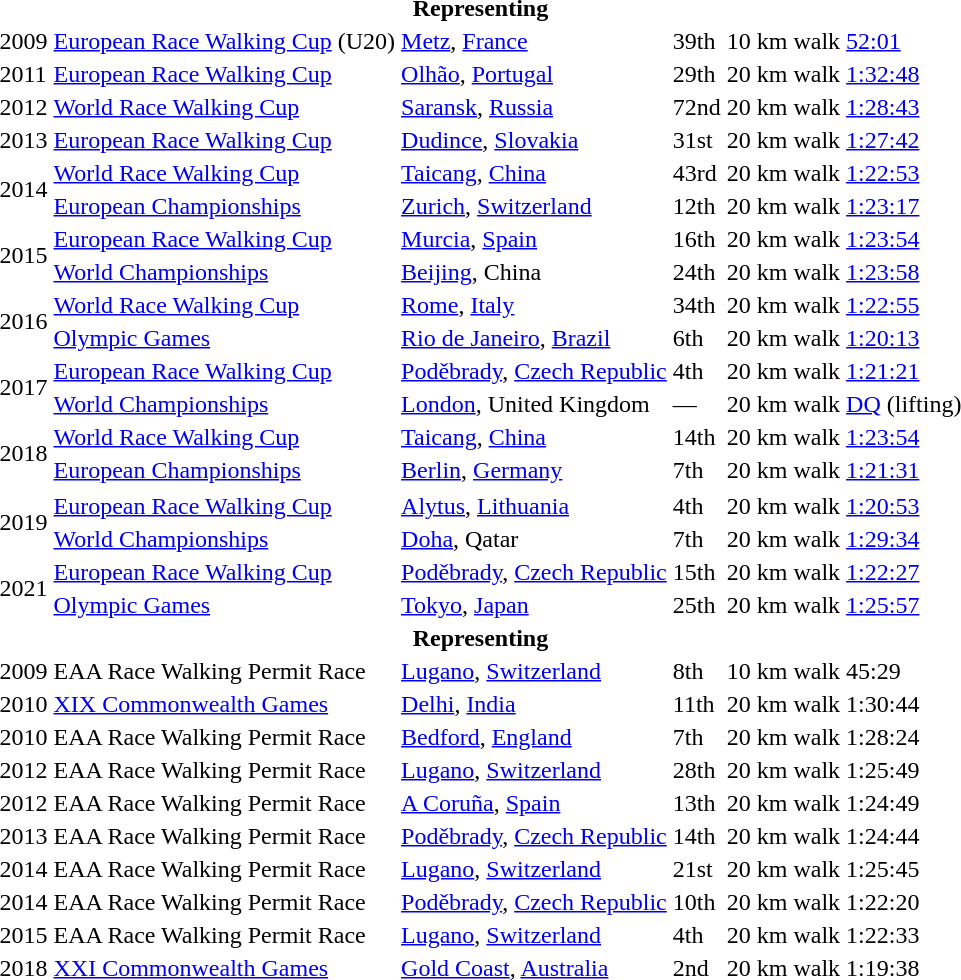<table>
<tr>
<th colspan="6">Representing </th>
</tr>
<tr>
<td>2009</td>
<td><a href='#'>European Race Walking Cup</a> (U20)</td>
<td><a href='#'>Metz</a>, <a href='#'>France</a></td>
<td>39th</td>
<td>10 km walk</td>
<td><a href='#'>52:01</a></td>
</tr>
<tr>
<td>2011</td>
<td><a href='#'>European Race Walking Cup</a></td>
<td><a href='#'>Olhão</a>, <a href='#'>Portugal</a></td>
<td>29th</td>
<td>20 km walk</td>
<td><a href='#'>1:32:48</a></td>
</tr>
<tr>
<td>2012</td>
<td><a href='#'>World Race Walking Cup</a></td>
<td><a href='#'>Saransk</a>, <a href='#'>Russia</a></td>
<td>72nd</td>
<td>20 km walk</td>
<td><a href='#'>1:28:43</a></td>
</tr>
<tr>
<td>2013</td>
<td><a href='#'>European Race Walking Cup</a></td>
<td><a href='#'>Dudince</a>, <a href='#'>Slovakia</a></td>
<td>31st</td>
<td>20 km walk</td>
<td><a href='#'>1:27:42</a></td>
</tr>
<tr>
<td rowspan=2>2014</td>
<td><a href='#'>World Race Walking Cup</a></td>
<td><a href='#'>Taicang</a>, <a href='#'>China</a></td>
<td>43rd</td>
<td>20 km walk</td>
<td><a href='#'>1:22:53</a></td>
</tr>
<tr>
<td><a href='#'>European Championships</a></td>
<td><a href='#'>Zurich</a>, <a href='#'>Switzerland</a></td>
<td>12th</td>
<td>20 km walk</td>
<td><a href='#'>1:23:17</a></td>
</tr>
<tr>
<td rowspan=2>2015</td>
<td><a href='#'>European Race Walking Cup</a></td>
<td><a href='#'>Murcia</a>, <a href='#'>Spain</a></td>
<td>16th</td>
<td>20 km walk</td>
<td><a href='#'>1:23:54</a></td>
</tr>
<tr>
<td><a href='#'>World Championships</a></td>
<td><a href='#'>Beijing</a>, China</td>
<td>24th</td>
<td>20 km walk</td>
<td><a href='#'>1:23:58</a></td>
</tr>
<tr>
<td rowspan=2>2016</td>
<td><a href='#'>World Race Walking Cup</a></td>
<td><a href='#'>Rome</a>, <a href='#'>Italy</a></td>
<td>34th</td>
<td>20 km walk</td>
<td><a href='#'>1:22:55</a></td>
</tr>
<tr>
<td><a href='#'>Olympic Games</a></td>
<td><a href='#'>Rio de Janeiro</a>, <a href='#'>Brazil</a></td>
<td>6th</td>
<td>20 km walk</td>
<td><a href='#'>1:20:13</a></td>
</tr>
<tr>
<td rowspan=2>2017</td>
<td><a href='#'>European Race Walking Cup</a></td>
<td><a href='#'>Poděbrady</a>, <a href='#'>Czech Republic</a></td>
<td>4th</td>
<td>20 km walk</td>
<td><a href='#'>1:21:21</a></td>
</tr>
<tr>
<td><a href='#'>World Championships</a></td>
<td><a href='#'>London</a>, United Kingdom</td>
<td>—</td>
<td>20 km walk</td>
<td><a href='#'>DQ</a> (lifting)</td>
</tr>
<tr>
<td rowspan=2>2018</td>
<td><a href='#'>World Race Walking Cup</a></td>
<td><a href='#'>Taicang</a>, <a href='#'>China</a></td>
<td>14th</td>
<td>20 km walk</td>
<td><a href='#'>1:23:54</a></td>
</tr>
<tr>
<td><a href='#'>European Championships</a></td>
<td><a href='#'>Berlin</a>, <a href='#'>Germany</a></td>
<td>7th</td>
<td>20 km walk</td>
<td><a href='#'>1:21:31</a></td>
</tr>
<tr !colspan="6"|Representing >
</tr>
<tr>
<td rowspan=2>2019</td>
<td><a href='#'>European Race Walking Cup</a></td>
<td><a href='#'>Alytus</a>, <a href='#'>Lithuania</a></td>
<td>4th</td>
<td>20 km walk</td>
<td><a href='#'>1:20:53</a></td>
</tr>
<tr>
<td><a href='#'>World Championships</a></td>
<td><a href='#'>Doha</a>, Qatar</td>
<td>7th</td>
<td>20 km walk</td>
<td><a href='#'>1:29:34</a></td>
</tr>
<tr>
<td rowspan=2>2021</td>
<td><a href='#'>European Race Walking Cup</a></td>
<td><a href='#'>Poděbrady</a>, <a href='#'>Czech Republic</a></td>
<td>15th</td>
<td>20 km walk</td>
<td><a href='#'>1:22:27</a></td>
</tr>
<tr>
<td><a href='#'>Olympic Games</a></td>
<td><a href='#'>Tokyo</a>, <a href='#'>Japan</a></td>
<td>25th</td>
<td>20 km walk</td>
<td><a href='#'>1:25:57</a></td>
</tr>
<tr>
<th colspan="6">Representing </th>
</tr>
<tr>
<td>2009</td>
<td>EAA Race Walking Permit Race</td>
<td><a href='#'>Lugano</a>, <a href='#'>Switzerland</a></td>
<td>8th</td>
<td>10 km walk</td>
<td>45:29</td>
</tr>
<tr>
<td>2010</td>
<td><a href='#'>XIX Commonwealth Games</a></td>
<td><a href='#'>Delhi</a>, <a href='#'>India</a></td>
<td>11th</td>
<td>20 km walk</td>
<td>1:30:44</td>
</tr>
<tr>
<td>2010</td>
<td>EAA Race Walking Permit Race</td>
<td><a href='#'>Bedford</a>, <a href='#'>England</a></td>
<td>7th</td>
<td>20 km walk</td>
<td>1:28:24</td>
</tr>
<tr>
<td>2012</td>
<td>EAA Race Walking Permit Race</td>
<td><a href='#'>Lugano</a>, <a href='#'>Switzerland</a></td>
<td>28th</td>
<td>20 km walk</td>
<td>1:25:49</td>
</tr>
<tr>
<td>2012</td>
<td>EAA Race Walking Permit Race</td>
<td><a href='#'>A Coruña</a>, <a href='#'>Spain</a></td>
<td>13th</td>
<td>20 km walk</td>
<td>1:24:49</td>
</tr>
<tr>
<td>2013</td>
<td>EAA Race Walking Permit Race</td>
<td><a href='#'>Poděbrady</a>, <a href='#'>Czech Republic</a></td>
<td>14th</td>
<td>20 km walk</td>
<td>1:24:44</td>
</tr>
<tr>
<td>2014</td>
<td>EAA Race Walking Permit Race</td>
<td><a href='#'>Lugano</a>, <a href='#'>Switzerland</a></td>
<td>21st</td>
<td>20 km walk</td>
<td>1:25:45</td>
</tr>
<tr>
<td>2014</td>
<td>EAA Race Walking Permit Race</td>
<td><a href='#'>Poděbrady</a>, <a href='#'>Czech Republic</a></td>
<td>10th</td>
<td>20 km walk</td>
<td>1:22:20</td>
</tr>
<tr>
<td>2015</td>
<td>EAA Race Walking Permit Race</td>
<td><a href='#'>Lugano</a>, <a href='#'>Switzerland</a></td>
<td>4th</td>
<td>20 km walk</td>
<td>1:22:33</td>
</tr>
<tr>
<td>2018</td>
<td><a href='#'>XXI Commonwealth Games</a></td>
<td><a href='#'>Gold Coast</a>, <a href='#'>Australia</a></td>
<td>2nd</td>
<td>20 km walk</td>
<td>1:19:38</td>
</tr>
<tr>
</tr>
</table>
